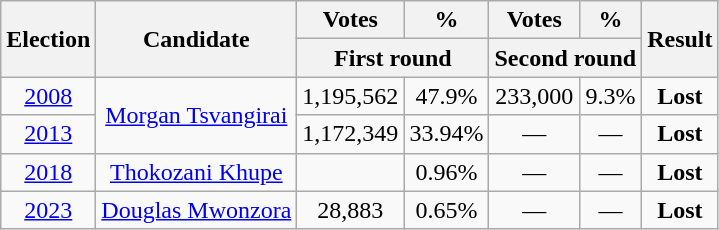<table class=wikitable style=text-align:center>
<tr>
<th rowspan="2">Election</th>
<th rowspan=2>Candidate</th>
<th>Votes</th>
<th>%</th>
<th>Votes</th>
<th>%</th>
<th rowspan=2>Result</th>
</tr>
<tr>
<th colspan=2>First round</th>
<th colspan=2>Second round</th>
</tr>
<tr>
<td><a href='#'>2008</a></td>
<td rowspan="2"><a href='#'>Morgan Tsvangirai</a></td>
<td>1,195,562</td>
<td>47.9%</td>
<td>233,000</td>
<td>9.3%</td>
<td><strong>Lost</strong> </td>
</tr>
<tr>
<td><a href='#'>2013</a></td>
<td>1,172,349</td>
<td>33.94%</td>
<td>—</td>
<td>—</td>
<td><strong>Lost</strong> </td>
</tr>
<tr>
<td><a href='#'>2018</a></td>
<td><a href='#'>Thokozani Khupe</a></td>
<td></td>
<td>0.96%</td>
<td>—</td>
<td>—</td>
<td><strong>Lost</strong> </td>
</tr>
<tr>
<td><a href='#'>2023</a></td>
<td><a href='#'>Douglas Mwonzora</a></td>
<td>28,883</td>
<td>0.65%</td>
<td>—</td>
<td>—</td>
<td><strong>Lost</strong> </td>
</tr>
</table>
